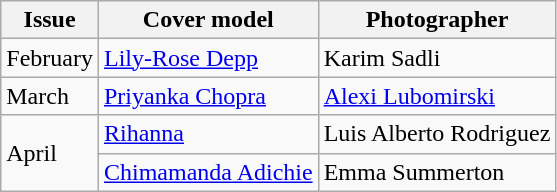<table class="sortable wikitable">
<tr>
<th>Issue</th>
<th>Cover model</th>
<th>Photographer</th>
</tr>
<tr>
<td>February</td>
<td><a href='#'>Lily-Rose Depp</a></td>
<td>Karim Sadli</td>
</tr>
<tr>
<td>March</td>
<td><a href='#'>Priyanka Chopra</a></td>
<td><a href='#'>Alexi Lubomirski</a></td>
</tr>
<tr>
<td rowspan="2">April</td>
<td><a href='#'>Rihanna</a></td>
<td>Luis Alberto Rodriguez</td>
</tr>
<tr>
<td><a href='#'>Chimamanda Adichie</a></td>
<td>Emma Summerton</td>
</tr>
</table>
